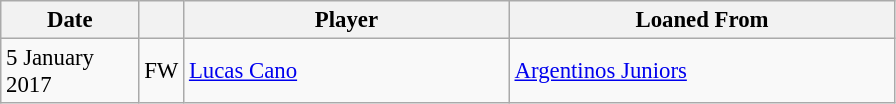<table class="wikitable plainrowheaders sortable" style="font-size:95%">
<tr>
<th scope=col style="width:85px;"><strong>Date</strong></th>
<th></th>
<th scope=col style="width:210px;"><strong>Player</strong></th>
<th scope=col style="width:250px;"><strong>Loaned From</strong></th>
</tr>
<tr>
<td>5 January 2017</td>
<td>FW</td>
<td> <a href='#'>Lucas Cano</a></td>
<td> <a href='#'>Argentinos Juniors</a></td>
</tr>
</table>
